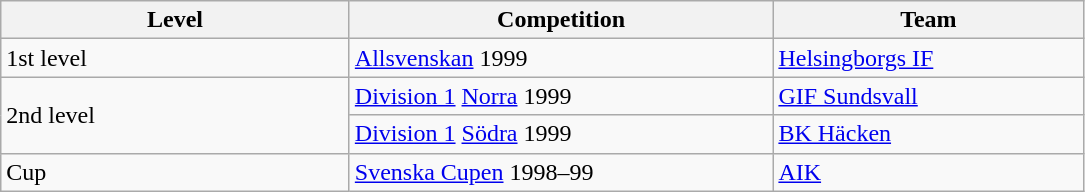<table class="wikitable" style="text-align: left">
<tr>
<th style="width: 225px;">Level</th>
<th style="width: 275px;">Competition</th>
<th style="width: 200px;">Team</th>
</tr>
<tr>
<td>1st level</td>
<td><a href='#'>Allsvenskan</a> 1999</td>
<td><a href='#'>Helsingborgs IF</a></td>
</tr>
<tr>
<td rowspan=2>2nd level</td>
<td><a href='#'>Division 1</a> <a href='#'>Norra</a> 1999</td>
<td><a href='#'>GIF Sundsvall</a></td>
</tr>
<tr>
<td><a href='#'>Division 1</a> <a href='#'>Södra</a> 1999</td>
<td><a href='#'>BK Häcken</a></td>
</tr>
<tr>
<td>Cup</td>
<td><a href='#'>Svenska Cupen</a> 1998–99</td>
<td><a href='#'>AIK</a></td>
</tr>
</table>
